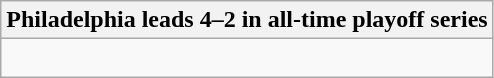<table class="wikitable collapsible collapsed">
<tr>
<th>Philadelphia leads 4–2 in all-time playoff series</th>
</tr>
<tr>
<td><br>




</td>
</tr>
</table>
